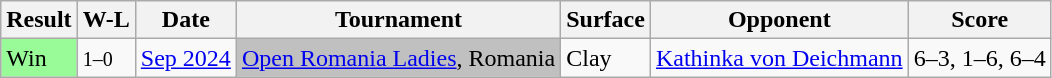<table class="sortable wikitable">
<tr>
<th>Result</th>
<th class="unsortable">W-L</th>
<th>Date</th>
<th>Tournament</th>
<th>Surface</th>
<th>Opponent</th>
<th class="unsortable">Score</th>
</tr>
<tr>
<td bgcolor=98fb98>Win</td>
<td><small>1–0</small></td>
<td><a href='#'>Sep 2024</a></td>
<td style="background:silver;"><a href='#'>Open Romania Ladies</a>, Romania</td>
<td>Clay</td>
<td> <a href='#'>Kathinka von Deichmann</a></td>
<td>6–3, 1–6, 6–4</td>
</tr>
</table>
